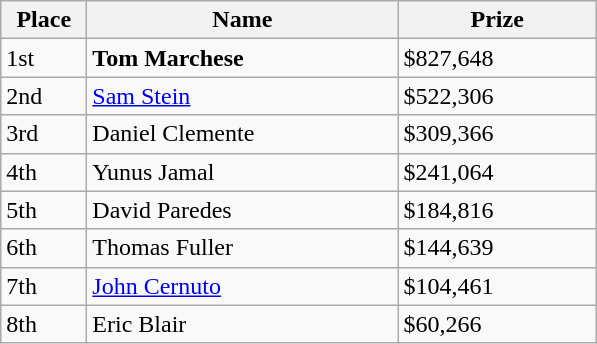<table class="wikitable">
<tr>
<th width="50">Place</th>
<th width="200">Name</th>
<th width="125">Prize</th>
</tr>
<tr>
<td>1st</td>
<td> <strong>Tom Marchese</strong></td>
<td>$827,648</td>
</tr>
<tr>
<td>2nd</td>
<td> <a href='#'>Sam Stein</a></td>
<td>$522,306</td>
</tr>
<tr>
<td>3rd</td>
<td> Daniel Clemente</td>
<td>$309,366</td>
</tr>
<tr>
<td>4th</td>
<td> Yunus Jamal</td>
<td>$241,064</td>
</tr>
<tr>
<td>5th</td>
<td> David Paredes</td>
<td>$184,816</td>
</tr>
<tr>
<td>6th</td>
<td> Thomas Fuller</td>
<td>$144,639</td>
</tr>
<tr>
<td>7th</td>
<td> <a href='#'>John Cernuto</a></td>
<td>$104,461</td>
</tr>
<tr>
<td>8th</td>
<td> Eric Blair</td>
<td>$60,266</td>
</tr>
</table>
